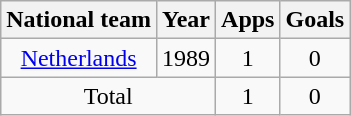<table class="wikitable" style="text-align:center">
<tr>
<th>National team</th>
<th>Year</th>
<th>Apps</th>
<th>Goals</th>
</tr>
<tr>
<td><a href='#'>Netherlands</a></td>
<td>1989</td>
<td>1</td>
<td>0</td>
</tr>
<tr>
<td colspan="2">Total</td>
<td>1</td>
<td>0</td>
</tr>
</table>
